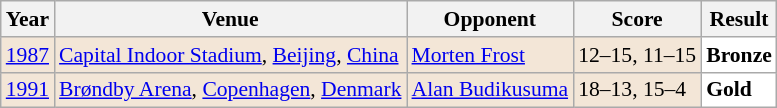<table class="sortable wikitable" style="font-size: 90%;">
<tr>
<th>Year</th>
<th>Venue</th>
<th>Opponent</th>
<th>Score</th>
<th>Result</th>
</tr>
<tr style="background:#F3E6D7">
<td align="center"><a href='#'>1987</a></td>
<td align="left"><a href='#'>Capital Indoor Stadium</a>, <a href='#'>Beijing</a>, <a href='#'>China</a></td>
<td align="left"> <a href='#'>Morten Frost</a></td>
<td align="left">12–15, 11–15</td>
<td style="text-align:left; background:white"> <strong>Bronze</strong></td>
</tr>
<tr style="background:#F3E6D7">
<td align="center"><a href='#'>1991</a></td>
<td align="left"><a href='#'>Brøndby Arena</a>, <a href='#'>Copenhagen</a>, <a href='#'>Denmark</a></td>
<td align="left"> <a href='#'>Alan Budikusuma</a></td>
<td align="left">18–13, 15–4</td>
<td style="text-align:left; background:white"> <strong>Gold</strong></td>
</tr>
</table>
